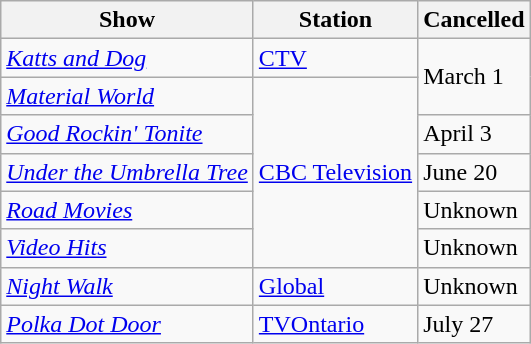<table class="wikitable">
<tr>
<th>Show</th>
<th>Station</th>
<th>Cancelled</th>
</tr>
<tr>
<td><em><a href='#'>Katts and Dog</a></em></td>
<td><a href='#'>CTV</a></td>
<td rowspan="2">March 1</td>
</tr>
<tr>
<td><em><a href='#'>Material World</a></em></td>
<td rowspan="5"><a href='#'>CBC Television</a></td>
</tr>
<tr>
<td><em><a href='#'>Good Rockin' Tonite</a></em></td>
<td>April 3</td>
</tr>
<tr>
<td><em><a href='#'>Under the Umbrella Tree</a></em></td>
<td>June 20</td>
</tr>
<tr>
<td><em><a href='#'>Road Movies</a></em></td>
<td>Unknown</td>
</tr>
<tr>
<td><em><a href='#'>Video Hits</a></em></td>
<td>Unknown</td>
</tr>
<tr>
<td><em><a href='#'>Night Walk</a></em></td>
<td><a href='#'>Global</a></td>
<td>Unknown</td>
</tr>
<tr>
<td><em><a href='#'>Polka Dot Door</a></em></td>
<td><a href='#'>TVOntario</a></td>
<td>July 27</td>
</tr>
</table>
